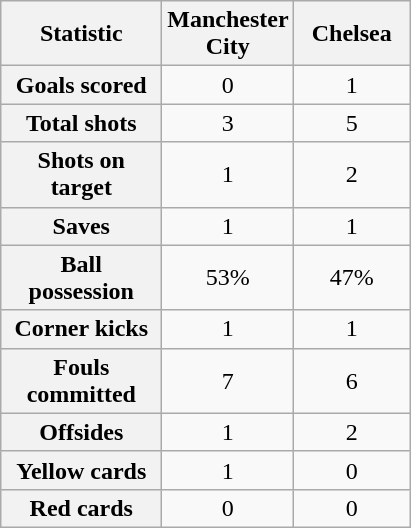<table class="wikitable plainrowheaders" style="text-align:center">
<tr>
<th scope="col" style="width:100px">Statistic</th>
<th scope="col" style="width:70px">Manchester City</th>
<th scope="col" style="width:70px">Chelsea</th>
</tr>
<tr>
<th scope=row>Goals scored</th>
<td>0</td>
<td>1</td>
</tr>
<tr>
<th scope=row>Total shots</th>
<td>3</td>
<td>5</td>
</tr>
<tr>
<th scope=row>Shots on target</th>
<td>1</td>
<td>2</td>
</tr>
<tr>
<th scope=row>Saves</th>
<td>1</td>
<td>1</td>
</tr>
<tr>
<th scope=row>Ball possession</th>
<td>53%</td>
<td>47%</td>
</tr>
<tr>
<th scope=row>Corner kicks</th>
<td>1</td>
<td>1</td>
</tr>
<tr>
<th scope=row>Fouls committed</th>
<td>7</td>
<td>6</td>
</tr>
<tr>
<th scope=row>Offsides</th>
<td>1</td>
<td>2</td>
</tr>
<tr>
<th scope=row>Yellow cards</th>
<td>1</td>
<td>0</td>
</tr>
<tr>
<th scope=row>Red cards</th>
<td>0</td>
<td>0</td>
</tr>
</table>
